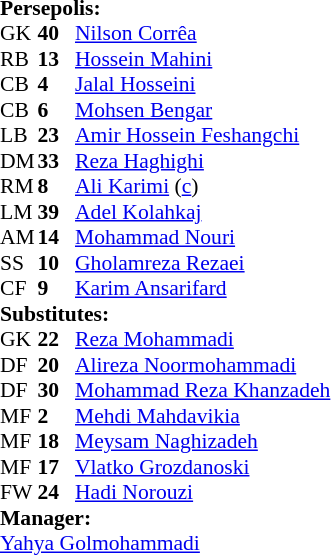<table style="font-size: 90%" cellspacing="0" cellpadding="0">
<tr>
<td colspan="4"><strong>Persepolis:</strong></td>
</tr>
<tr>
<th width=25></th>
<th width=25></th>
</tr>
<tr>
<td>GK</td>
<td><strong>40</strong></td>
<td> <a href='#'>Nilson Corrêa</a></td>
</tr>
<tr>
<td>RB</td>
<td><strong>13</strong></td>
<td> <a href='#'>Hossein Mahini</a></td>
<td></td>
</tr>
<tr>
<td>CB</td>
<td><strong>4</strong></td>
<td> <a href='#'>Jalal Hosseini</a></td>
</tr>
<tr>
<td>CB</td>
<td><strong>6</strong></td>
<td> <a href='#'>Mohsen Bengar</a></td>
</tr>
<tr>
<td>LB</td>
<td><strong>23</strong></td>
<td> <a href='#'>Amir Hossein Feshangchi</a></td>
</tr>
<tr>
<td>DM</td>
<td><strong>33</strong></td>
<td> <a href='#'>Reza Haghighi</a></td>
<td></td>
</tr>
<tr>
<td>RM</td>
<td><strong>8</strong></td>
<td> <a href='#'>Ali Karimi</a> (<a href='#'>c</a>)</td>
<td></td>
<td></td>
</tr>
<tr>
<td>LM</td>
<td><strong>39</strong></td>
<td> <a href='#'>Adel Kolahkaj</a></td>
</tr>
<tr>
<td>AM</td>
<td><strong>14</strong></td>
<td> <a href='#'>Mohammad Nouri</a></td>
<td></td>
</tr>
<tr>
<td>SS</td>
<td><strong>10</strong></td>
<td> <a href='#'>Gholamreza Rezaei</a></td>
<td></td>
<td></td>
</tr>
<tr>
<td>CF</td>
<td><strong>9</strong></td>
<td> <a href='#'>Karim Ansarifard</a></td>
<td></td>
<td></td>
</tr>
<tr>
<td colspan=3><strong>Substitutes:</strong></td>
</tr>
<tr>
<td>GK</td>
<td><strong>22</strong></td>
<td> <a href='#'>Reza Mohammadi</a></td>
</tr>
<tr>
<td>DF</td>
<td><strong>20</strong></td>
<td> <a href='#'>Alireza Noormohammadi</a></td>
</tr>
<tr>
<td>DF</td>
<td><strong>30</strong></td>
<td> <a href='#'>Mohammad Reza Khanzadeh</a></td>
</tr>
<tr>
<td>MF</td>
<td><strong>2</strong></td>
<td> <a href='#'>Mehdi Mahdavikia</a></td>
<td></td>
<td></td>
</tr>
<tr>
<td>MF</td>
<td><strong>18</strong></td>
<td> <a href='#'>Meysam Naghizadeh</a></td>
<td></td>
<td></td>
</tr>
<tr>
<td>MF</td>
<td><strong>17</strong></td>
<td> <a href='#'>Vlatko Grozdanoski</a></td>
</tr>
<tr>
<td>FW</td>
<td><strong>24</strong></td>
<td> <a href='#'>Hadi Norouzi</a></td>
<td></td>
<td></td>
</tr>
<tr>
<td colspan=3><strong>Manager:</strong></td>
</tr>
<tr>
<td colspan=4> <a href='#'>Yahya Golmohammadi</a></td>
</tr>
<tr>
</tr>
</table>
